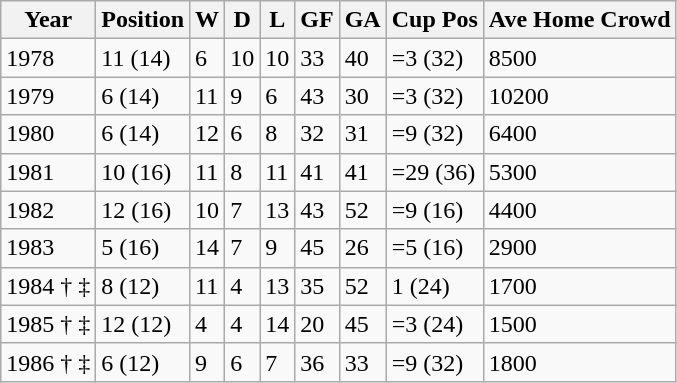<table class="wikitable">
<tr>
<th>Year</th>
<th>Position</th>
<th>W</th>
<th>D</th>
<th>L</th>
<th>GF</th>
<th>GA</th>
<th>Cup Pos</th>
<th>Ave Home Crowd</th>
</tr>
<tr>
<td>1978</td>
<td>11 (14)</td>
<td>6</td>
<td>10</td>
<td>10</td>
<td>33</td>
<td>40</td>
<td>=3 (32)</td>
<td>8500</td>
</tr>
<tr>
<td>1979</td>
<td>6 (14)</td>
<td>11</td>
<td>9</td>
<td>6</td>
<td>43</td>
<td>30</td>
<td>=3 (32)</td>
<td>10200</td>
</tr>
<tr>
<td>1980</td>
<td>6 (14)</td>
<td>12</td>
<td>6</td>
<td>8</td>
<td>32</td>
<td>31</td>
<td>=9 (32)</td>
<td>6400</td>
</tr>
<tr>
<td>1981</td>
<td>10 (16)</td>
<td>11</td>
<td>8</td>
<td>11</td>
<td>41</td>
<td>41</td>
<td>=29 (36)</td>
<td>5300</td>
</tr>
<tr>
<td>1982</td>
<td>12 (16)</td>
<td>10</td>
<td>7</td>
<td>13</td>
<td>43</td>
<td>52</td>
<td>=9 (16)</td>
<td>4400</td>
</tr>
<tr>
<td>1983</td>
<td>5 (16)</td>
<td>14</td>
<td>7</td>
<td>9</td>
<td>45</td>
<td>26</td>
<td>=5 (16)</td>
<td>2900</td>
</tr>
<tr>
<td>1984 † ‡</td>
<td>8 (12)</td>
<td>11</td>
<td>4</td>
<td>13</td>
<td>35</td>
<td>52</td>
<td>1 (24)</td>
<td>1700</td>
</tr>
<tr>
<td>1985 † ‡</td>
<td>12 (12)</td>
<td>4</td>
<td>4</td>
<td>14</td>
<td>20</td>
<td>45</td>
<td>=3 (24)</td>
<td>1500</td>
</tr>
<tr>
<td>1986 † ‡</td>
<td>6 (12)</td>
<td>9</td>
<td>6</td>
<td>7</td>
<td>36</td>
<td>33</td>
<td>=9 (32)</td>
<td>1800</td>
</tr>
</table>
